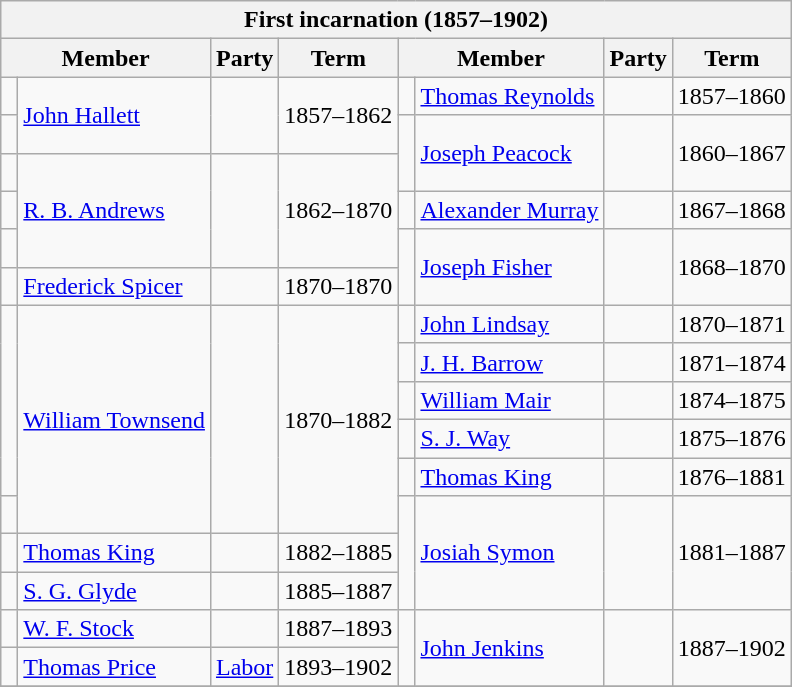<table class="wikitable">
<tr>
<th colspan=8>First incarnation (1857–1902)</th>
</tr>
<tr>
<th colspan=2>Member</th>
<th>Party</th>
<th>Term</th>
<th colspan=2>Member</th>
<th>Party</th>
<th>Term</th>
</tr>
<tr>
<td> </td>
<td rowspan=2><a href='#'>John Hallett</a></td>
<td rowspan=2></td>
<td rowspan=2>1857–1862</td>
<td> </td>
<td><a href='#'>Thomas Reynolds</a></td>
<td></td>
<td>1857–1860</td>
</tr>
<tr>
<td> </td>
<td rowspan=2 > </td>
<td rowspan=2><a href='#'>Joseph Peacock</a></td>
<td rowspan=2></td>
<td rowspan=2>1860–1867</td>
</tr>
<tr>
<td> </td>
<td rowspan=3><a href='#'>R. B. Andrews</a></td>
<td rowspan=3></td>
<td rowspan=3>1862–1870</td>
</tr>
<tr>
<td> </td>
<td> </td>
<td><a href='#'>Alexander Murray</a></td>
<td></td>
<td>1867–1868</td>
</tr>
<tr>
<td> </td>
<td rowspan=2 > </td>
<td rowspan=2><a href='#'>Joseph Fisher</a></td>
<td rowspan=2></td>
<td rowspan=2>1868–1870</td>
</tr>
<tr>
<td> </td>
<td><a href='#'>Frederick Spicer</a></td>
<td></td>
<td>1870–1870</td>
</tr>
<tr>
<td rowspan=5 > </td>
<td rowspan=6><a href='#'>William Townsend</a></td>
<td rowspan=6></td>
<td rowspan=6>1870–1882</td>
<td> </td>
<td><a href='#'>John Lindsay</a></td>
<td></td>
<td>1870–1871</td>
</tr>
<tr>
<td> </td>
<td><a href='#'>J. H. Barrow</a></td>
<td></td>
<td>1871–1874</td>
</tr>
<tr>
<td> </td>
<td><a href='#'>William Mair</a></td>
<td></td>
<td>1874–1875</td>
</tr>
<tr>
<td> </td>
<td><a href='#'>S. J. Way</a></td>
<td></td>
<td>1875–1876</td>
</tr>
<tr>
<td> </td>
<td><a href='#'>Thomas King</a></td>
<td></td>
<td>1876–1881</td>
</tr>
<tr>
<td> </td>
<td rowspan=3 > </td>
<td rowspan=3><a href='#'>Josiah Symon</a></td>
<td rowspan=3></td>
<td rowspan=3>1881–1887</td>
</tr>
<tr>
<td> </td>
<td><a href='#'>Thomas King</a></td>
<td></td>
<td>1882–1885</td>
</tr>
<tr>
<td> </td>
<td><a href='#'>S. G. Glyde</a></td>
<td></td>
<td>1885–1887</td>
</tr>
<tr>
<td> </td>
<td><a href='#'>W. F. Stock</a></td>
<td></td>
<td>1887–1893</td>
<td rowspan=2 > </td>
<td rowspan=2><a href='#'>John Jenkins</a></td>
<td rowspan=2></td>
<td rowspan=2>1887–1902</td>
</tr>
<tr>
<td> </td>
<td><a href='#'>Thomas Price</a></td>
<td><a href='#'>Labor</a></td>
<td>1893–1902</td>
</tr>
<tr>
</tr>
</table>
